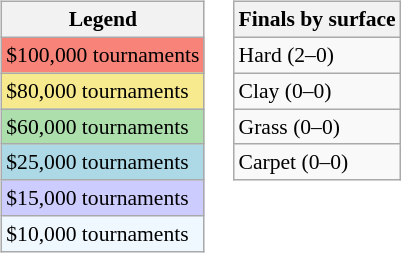<table>
<tr valign=top>
<td><br><table class="wikitable" style=font-size:90%>
<tr>
<th>Legend</th>
</tr>
<tr style="background:#f88379;">
<td>$100,000 tournaments</td>
</tr>
<tr style="background:#f7e98e;">
<td>$80,000 tournaments</td>
</tr>
<tr style="background:#addfad;">
<td>$60,000 tournaments</td>
</tr>
<tr style="background:lightblue;">
<td>$25,000 tournaments</td>
</tr>
<tr style="background:#ccccff;">
<td>$15,000 tournaments</td>
</tr>
<tr style="background:#f0f8ff;">
<td>$10,000 tournaments</td>
</tr>
</table>
</td>
<td><br><table class="wikitable" style=font-size:90%>
<tr>
<th>Finals by surface</th>
</tr>
<tr>
<td>Hard (2–0)</td>
</tr>
<tr>
<td>Clay (0–0)</td>
</tr>
<tr>
<td>Grass (0–0)</td>
</tr>
<tr>
<td>Carpet (0–0)</td>
</tr>
</table>
</td>
</tr>
</table>
